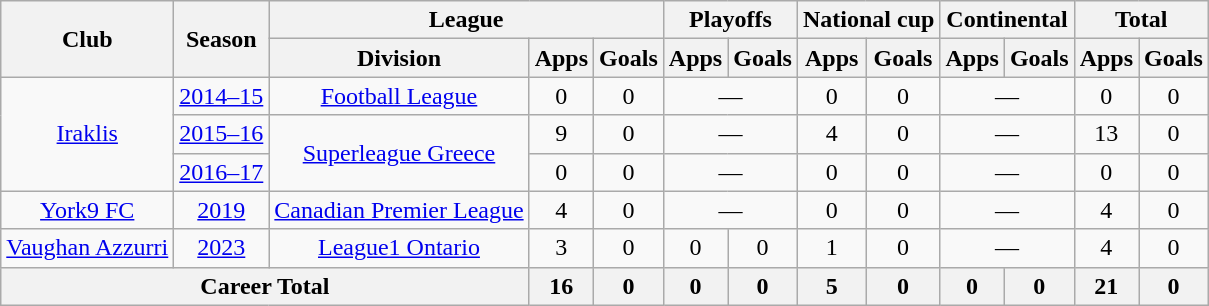<table class="wikitable" style="text-align:center">
<tr>
<th rowspan="2">Club</th>
<th rowspan="2">Season</th>
<th colspan="3">League</th>
<th colspan="2">Playoffs</th>
<th colspan="2">National cup</th>
<th colspan="2">Continental</th>
<th colspan="2">Total</th>
</tr>
<tr>
<th>Division</th>
<th>Apps</th>
<th>Goals</th>
<th>Apps</th>
<th>Goals</th>
<th>Apps</th>
<th>Goals</th>
<th>Apps</th>
<th>Goals</th>
<th>Apps</th>
<th>Goals</th>
</tr>
<tr>
<td rowspan="3"><a href='#'>Iraklis</a></td>
<td><a href='#'>2014–15</a></td>
<td><a href='#'>Football League</a></td>
<td>0</td>
<td>0</td>
<td colspan="2">—</td>
<td>0</td>
<td>0</td>
<td colspan="2">—</td>
<td>0</td>
<td>0</td>
</tr>
<tr>
<td><a href='#'>2015–16</a></td>
<td rowspan="2"><a href='#'>Superleague Greece</a></td>
<td>9</td>
<td>0</td>
<td colspan="2">—</td>
<td>4</td>
<td>0</td>
<td colspan="2">—</td>
<td>13</td>
<td>0</td>
</tr>
<tr>
<td><a href='#'>2016–17</a></td>
<td>0</td>
<td>0</td>
<td colspan="2">—</td>
<td>0</td>
<td>0</td>
<td colspan="2">—</td>
<td>0</td>
<td>0</td>
</tr>
<tr>
<td><a href='#'>York9 FC</a></td>
<td><a href='#'>2019</a></td>
<td><a href='#'>Canadian Premier League</a></td>
<td>4</td>
<td>0</td>
<td colspan="2">—</td>
<td>0</td>
<td>0</td>
<td colspan="2">—</td>
<td>4</td>
<td>0</td>
</tr>
<tr>
<td><a href='#'>Vaughan Azzurri</a></td>
<td><a href='#'>2023</a></td>
<td><a href='#'>League1 Ontario</a></td>
<td>3</td>
<td>0</td>
<td>0</td>
<td>0</td>
<td>1</td>
<td>0</td>
<td colspan="2">—</td>
<td>4</td>
<td>0</td>
</tr>
<tr>
<th colspan="3">Career Total</th>
<th>16</th>
<th>0</th>
<th>0</th>
<th>0</th>
<th>5</th>
<th>0</th>
<th>0</th>
<th>0</th>
<th>21</th>
<th>0</th>
</tr>
</table>
